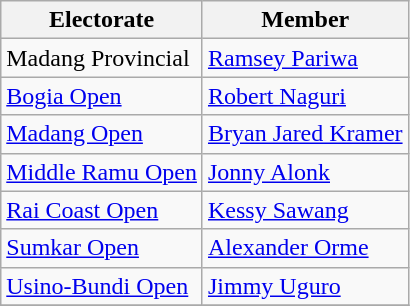<table class="wikitable">
<tr>
<th><strong>Electorate</strong></th>
<th><strong>Member</strong></th>
</tr>
<tr>
<td>Madang Provincial</td>
<td><a href='#'>Ramsey Pariwa</a></td>
</tr>
<tr>
<td><a href='#'>Bogia Open</a></td>
<td><a href='#'>Robert Naguri</a></td>
</tr>
<tr>
<td><a href='#'>Madang Open</a></td>
<td><a href='#'>Bryan Jared Kramer</a></td>
</tr>
<tr>
<td><a href='#'>Middle Ramu Open</a></td>
<td><a href='#'>Jonny Alonk</a></td>
</tr>
<tr>
<td><a href='#'>Rai Coast Open</a></td>
<td><a href='#'>Kessy Sawang</a></td>
</tr>
<tr>
<td><a href='#'>Sumkar Open</a></td>
<td><a href='#'>Alexander Orme</a></td>
</tr>
<tr>
<td><a href='#'>Usino-Bundi Open</a></td>
<td><a href='#'>Jimmy Uguro</a></td>
</tr>
<tr>
</tr>
</table>
